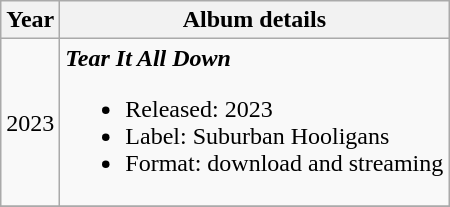<table class ="wikitable">
<tr>
<th>Year</th>
<th>Album details</th>
</tr>
<tr>
<td>2023</td>
<td><strong><em>Tear It All Down</em></strong><br><ul><li>Released: 2023</li><li>Label: Suburban Hooligans</li><li>Format: download and streaming</li></ul></td>
</tr>
<tr>
</tr>
</table>
